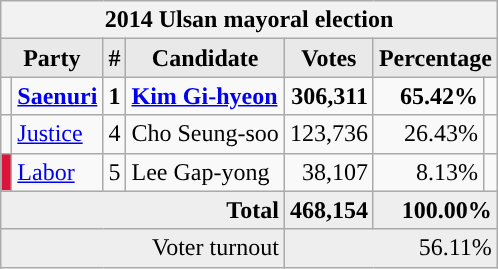<table class="wikitable">
<tr>
<th colspan="7">2014 Ulsan mayoral election</th>
</tr>
<tr>
<th style="background-color:#E9E9E9" colspan=2>Party</th>
<th style="background-color:#E9E9E9">#</th>
<th style="background-color:#E9E9E9">Candidate</th>
<th style="background-color:#E9E9E9">Votes</th>
<th style="background-color:#E9E9E9" colspan=2>Percentage</th>
</tr>
<tr style="font-weight:bold">
<td></td>
<td align=left><a href='#'>Saenuri</a></td>
<td align=center>1</td>
<td align=left><a href='#'>Kim Gi-hyeon</a></td>
<td align=right>306,311</td>
<td align=right>65.42%</td>
<td align=right></td>
</tr>
<tr>
<td></td>
<td align=left><a href='#'>Justice</a></td>
<td align=center>4</td>
<td align=left>Cho Seung-soo</td>
<td align=right>123,736</td>
<td align=right>26.43%</td>
<td align=right></td>
</tr>
<tr>
<td bgcolor="#DC143C"></td>
<td align=left><a href='#'>Labor</a></td>
<td align=center>5</td>
<td align=left>Lee Gap-yong</td>
<td align=right>38,107</td>
<td align=right>8.13%</td>
<td align=right></td>
</tr>
<tr bgcolor="#EEEEEE" style="font-weight:bold">
<td colspan="4" align=right>Total</td>
<td align=right>468,154</td>
<td align=right colspan=2>100.00%</td>
</tr>
<tr bgcolor="#EEEEEE">
<td colspan="4" align="right">Voter turnout</td>
<td colspan="3" align="right">56.11%</td>
</tr>
</table>
